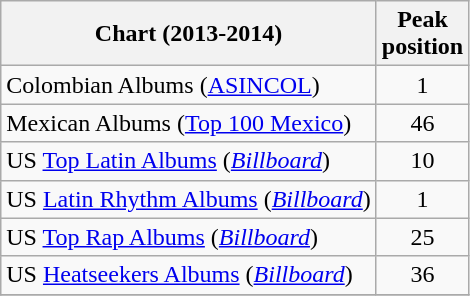<table class="wikitable sortable plainrowheaders">
<tr>
<th>Chart (2013-2014)</th>
<th>Peak<br>position</th>
</tr>
<tr>
<td>Colombian Albums (<a href='#'>ASINCOL</a>)</td>
<td style="text-align:center;">1</td>
</tr>
<tr>
<td>Mexican Albums (<a href='#'>Top 100 Mexico</a>)</td>
<td style="text-align:center;">46</td>
</tr>
<tr>
<td>US <a href='#'>Top Latin Albums</a> (<em><a href='#'>Billboard</a></em>)</td>
<td style="text-align:center;">10</td>
</tr>
<tr>
<td>US <a href='#'>Latin Rhythm Albums</a> (<em><a href='#'>Billboard</a></em>)</td>
<td style="text-align:center;">1</td>
</tr>
<tr>
<td>US <a href='#'>Top Rap Albums</a> (<em><a href='#'>Billboard</a></em>)</td>
<td style="text-align:center;">25</td>
</tr>
<tr>
<td>US <a href='#'>Heatseekers Albums</a> (<em><a href='#'>Billboard</a></em>)</td>
<td style="text-align:center;">36</td>
</tr>
<tr>
</tr>
</table>
